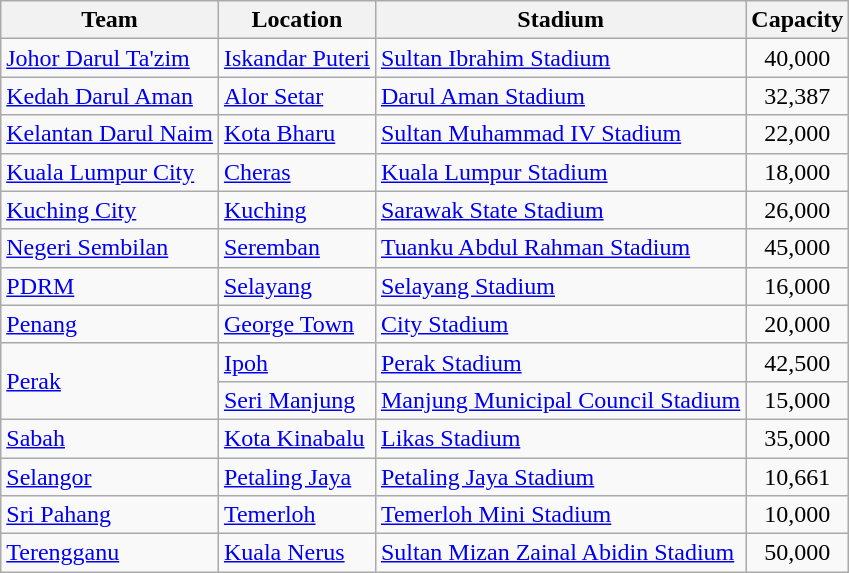<table class="wikitable sortable">
<tr>
<th>Team</th>
<th>Location</th>
<th>Stadium</th>
<th>Capacity</th>
</tr>
<tr>
<td><a href='#'>Johor Darul Ta'zim</a></td>
<td><a href='#'>Iskandar Puteri</a></td>
<td><a href='#'>Sultan Ibrahim Stadium</a></td>
<td align="center">40,000</td>
</tr>
<tr>
<td><a href='#'>Kedah Darul Aman</a></td>
<td><a href='#'>Alor Setar</a></td>
<td><a href='#'>Darul Aman Stadium</a></td>
<td align="center">32,387</td>
</tr>
<tr>
<td><a href='#'>Kelantan Darul Naim</a></td>
<td><a href='#'>Kota Bharu</a></td>
<td><a href='#'>Sultan Muhammad IV Stadium</a></td>
<td align="center">22,000</td>
</tr>
<tr>
<td><a href='#'>Kuala Lumpur City</a></td>
<td><a href='#'>Cheras</a></td>
<td><a href='#'>Kuala Lumpur Stadium</a></td>
<td align="center">18,000</td>
</tr>
<tr>
<td><a href='#'>Kuching City</a></td>
<td><a href='#'>Kuching</a></td>
<td><a href='#'>Sarawak State Stadium</a></td>
<td align="center">26,000</td>
</tr>
<tr>
<td><a href='#'>Negeri Sembilan</a></td>
<td><a href='#'>Seremban</a></td>
<td><a href='#'>Tuanku Abdul Rahman Stadium</a></td>
<td align="center">45,000</td>
</tr>
<tr>
<td><a href='#'>PDRM</a></td>
<td><a href='#'>Selayang</a></td>
<td><a href='#'>Selayang Stadium</a></td>
<td align="center">16,000</td>
</tr>
<tr>
<td><a href='#'>Penang</a></td>
<td><a href='#'>George Town</a></td>
<td><a href='#'>City Stadium</a></td>
<td align="center">20,000</td>
</tr>
<tr>
<td rowspan=2><a href='#'>Perak</a></td>
<td><a href='#'>Ipoh</a></td>
<td><a href='#'>Perak Stadium</a></td>
<td align="center">42,500</td>
</tr>
<tr>
<td><a href='#'>Seri Manjung</a></td>
<td><a href='#'>Manjung Municipal Council Stadium</a></td>
<td align="center">15,000</td>
</tr>
<tr>
<td><a href='#'>Sabah</a></td>
<td><a href='#'>Kota Kinabalu</a></td>
<td><a href='#'>Likas Stadium</a></td>
<td align="center">35,000</td>
</tr>
<tr>
<td><a href='#'>Selangor</a></td>
<td><a href='#'>Petaling Jaya</a></td>
<td><a href='#'>Petaling Jaya Stadium</a></td>
<td align="center">10,661</td>
</tr>
<tr>
<td><a href='#'>Sri Pahang</a></td>
<td><a href='#'>Temerloh</a></td>
<td><a href='#'>Temerloh Mini Stadium</a></td>
<td align="center">10,000</td>
</tr>
<tr>
<td><a href='#'>Terengganu</a></td>
<td><a href='#'>Kuala Nerus</a></td>
<td><a href='#'>Sultan Mizan Zainal Abidin Stadium</a></td>
<td align="center">50,000</td>
</tr>
</table>
